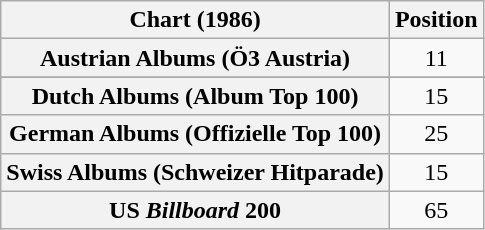<table class="wikitable sortable plainrowheaders" style="text-align:center">
<tr>
<th scope="col">Chart (1986)</th>
<th scope="col">Position</th>
</tr>
<tr>
<th scope="row">Austrian Albums (Ö3 Austria)</th>
<td>11</td>
</tr>
<tr>
</tr>
<tr>
<th scope="row">Dutch Albums (Album Top 100)</th>
<td>15</td>
</tr>
<tr>
<th scope="row">German Albums (Offizielle Top 100)</th>
<td>25</td>
</tr>
<tr>
<th scope="row">Swiss Albums (Schweizer Hitparade)</th>
<td>15</td>
</tr>
<tr>
<th scope="row">US <em>Billboard</em> 200</th>
<td>65</td>
</tr>
</table>
